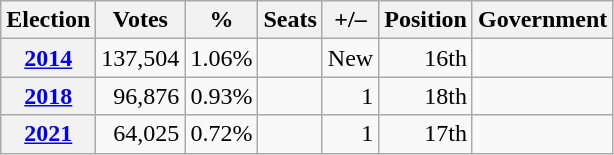<table class=wikitable style="text-align: right;">
<tr>
<th>Election</th>
<th>Votes</th>
<th>%</th>
<th>Seats</th>
<th>+/–</th>
<th>Position</th>
<th>Government</th>
</tr>
<tr>
<th><a href='#'>2014</a></th>
<td>137,504</td>
<td>1.06%</td>
<td></td>
<td>New</td>
<td> 16th</td>
<td></td>
</tr>
<tr>
<th><a href='#'>2018</a></th>
<td>96,876</td>
<td>0.93%</td>
<td></td>
<td> 1</td>
<td> 18th</td>
<td></td>
</tr>
<tr>
<th><a href='#'>2021</a></th>
<td>64,025</td>
<td>0.72%</td>
<td></td>
<td> 1</td>
<td> 17th</td>
<td></td>
</tr>
</table>
